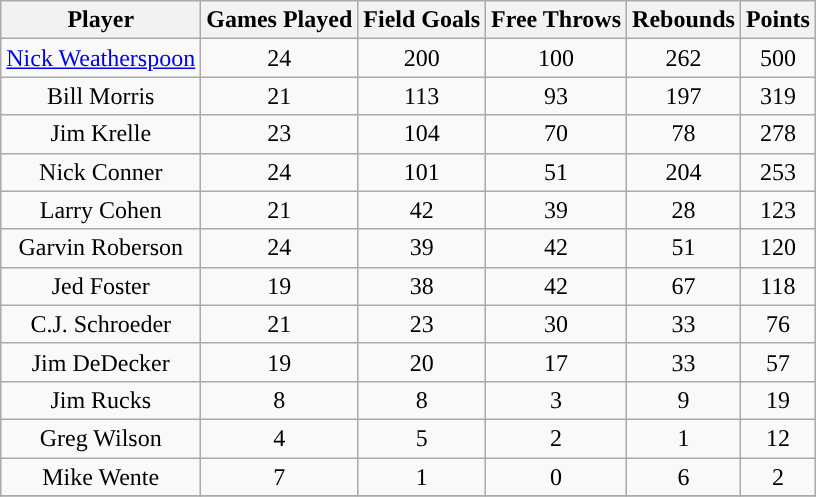<table class="wikitable sortable">
<tr>
<th>Player</th>
<th>Games Played</th>
<th>Field Goals</th>
<th>Free Throws</th>
<th>Rebounds</th>
<th>Points</th>
</tr>
<tr align="center" bgcolor="">
<td><a href='#'>Nick Weatherspoon</a></td>
<td>24</td>
<td>200</td>
<td>100</td>
<td>262</td>
<td>500</td>
</tr>
<tr style="text-align:center;" bgcolor="">
<td>Bill Morris</td>
<td>21</td>
<td>113</td>
<td>93</td>
<td>197</td>
<td>319</td>
</tr>
<tr style="text-align:center;" bgcolor="">
<td>Jim Krelle</td>
<td>23</td>
<td>104</td>
<td>70</td>
<td>78</td>
<td>278</td>
</tr>
<tr style="text-align:center;" bgcolor="">
<td>Nick Conner</td>
<td>24</td>
<td>101</td>
<td>51</td>
<td>204</td>
<td>253</td>
</tr>
<tr style="text-align:center;" bgcolor="">
<td>Larry Cohen</td>
<td>21</td>
<td>42</td>
<td>39</td>
<td>28</td>
<td>123</td>
</tr>
<tr style="text-align:center;" bgcolor="">
<td>Garvin Roberson</td>
<td>24</td>
<td>39</td>
<td>42</td>
<td>51</td>
<td>120</td>
</tr>
<tr style="text-align:center;" bgcolor="">
<td>Jed Foster</td>
<td>19</td>
<td>38</td>
<td>42</td>
<td>67</td>
<td>118</td>
</tr>
<tr style="text-align:center;" bgcolor="">
<td>C.J. Schroeder</td>
<td>21</td>
<td>23</td>
<td>30</td>
<td>33</td>
<td>76</td>
</tr>
<tr align="center">
<td>Jim DeDecker</td>
<td>19</td>
<td>20</td>
<td>17</td>
<td>33</td>
<td>57</td>
</tr>
<tr align="center">
<td>Jim Rucks</td>
<td>8</td>
<td>8</td>
<td>3</td>
<td>9</td>
<td>19</td>
</tr>
<tr align="center">
<td>Greg Wilson</td>
<td>4</td>
<td>5</td>
<td>2</td>
<td>1</td>
<td>12</td>
</tr>
<tr align="center">
<td>Mike Wente</td>
<td>7</td>
<td>1</td>
<td>0</td>
<td>6</td>
<td>2</td>
</tr>
<tr align="center">
</tr>
</table>
